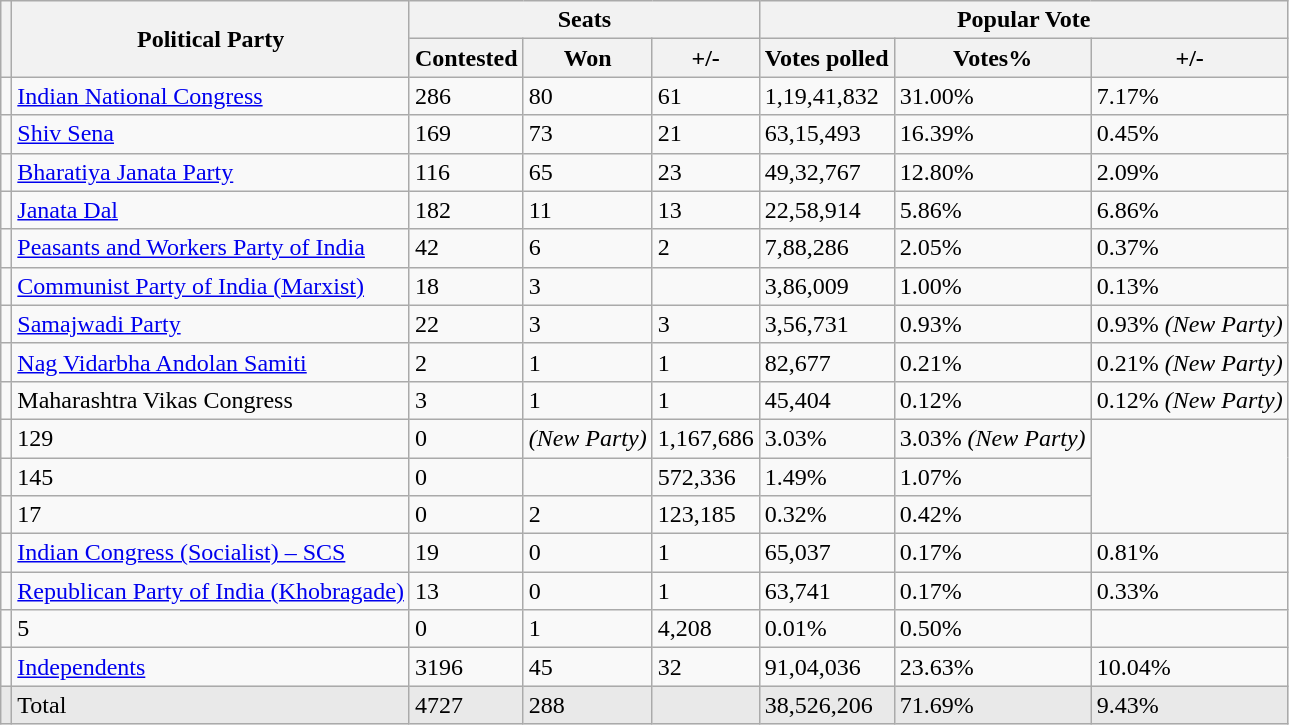<table class="wikitable sortable">
<tr>
<th rowspan="2" class="unsortable"></th>
<th rowspan="2">Political Party</th>
<th colspan="3">Seats</th>
<th colspan="3">Popular Vote</th>
</tr>
<tr>
<th>Contested</th>
<th>Won</th>
<th>+/-</th>
<th>Votes polled</th>
<th>Votes%</th>
<th>+/-</th>
</tr>
<tr>
<td></td>
<td><a href='#'>Indian National Congress</a></td>
<td>286</td>
<td>80</td>
<td> 61</td>
<td>1,19,41,832</td>
<td>31.00%</td>
<td> 7.17%</td>
</tr>
<tr>
<td></td>
<td><a href='#'>Shiv Sena</a></td>
<td>169</td>
<td>73</td>
<td> 21</td>
<td>63,15,493</td>
<td>16.39%</td>
<td> 0.45%</td>
</tr>
<tr>
<td></td>
<td><a href='#'>Bharatiya Janata Party</a></td>
<td>116</td>
<td>65</td>
<td> 23</td>
<td>49,32,767</td>
<td>12.80%</td>
<td> 2.09%</td>
</tr>
<tr>
<td></td>
<td><a href='#'>Janata Dal</a></td>
<td>182</td>
<td>11</td>
<td> 13</td>
<td>22,58,914</td>
<td>5.86%</td>
<td> 6.86%</td>
</tr>
<tr>
<td></td>
<td><a href='#'>Peasants and Workers Party of India</a></td>
<td>42</td>
<td>6</td>
<td> 2</td>
<td>7,88,286</td>
<td>2.05%</td>
<td> 0.37%</td>
</tr>
<tr>
<td></td>
<td><a href='#'>Communist Party of India (Marxist)</a></td>
<td>18</td>
<td>3</td>
<td></td>
<td>3,86,009</td>
<td>1.00%</td>
<td> 0.13%</td>
</tr>
<tr>
<td></td>
<td><a href='#'>Samajwadi Party</a></td>
<td>22</td>
<td>3</td>
<td> 3</td>
<td>3,56,731</td>
<td>0.93%</td>
<td> 0.93% <em>(New Party)</em></td>
</tr>
<tr>
<td></td>
<td><a href='#'>Nag Vidarbha Andolan Samiti</a></td>
<td>2</td>
<td>1</td>
<td>1</td>
<td>82,677</td>
<td>0.21%</td>
<td> 0.21% <em>(New Party)</em></td>
</tr>
<tr>
<td></td>
<td>Maharashtra Vikas Congress</td>
<td>3</td>
<td>1</td>
<td>1</td>
<td>45,404</td>
<td>0.12%</td>
<td> 0.12% <em>(New Party)</em></td>
</tr>
<tr>
<td></td>
<td>129</td>
<td>0</td>
<td><em>(New Party)</em></td>
<td>1,167,686</td>
<td>3.03%</td>
<td>3.03% <em>(New Party)</em></td>
</tr>
<tr>
<td></td>
<td>145</td>
<td>0</td>
<td></td>
<td>572,336</td>
<td>1.49%</td>
<td>1.07%</td>
</tr>
<tr>
<td></td>
<td>17</td>
<td>0</td>
<td>2</td>
<td>123,185</td>
<td>0.32%</td>
<td>0.42%</td>
</tr>
<tr>
<td></td>
<td><a href='#'>Indian Congress (Socialist) – SCS</a></td>
<td>19</td>
<td>0</td>
<td>1</td>
<td>65,037</td>
<td>0.17%</td>
<td>0.81%</td>
</tr>
<tr>
<td></td>
<td><a href='#'>Republican Party of India (Khobragade)</a></td>
<td>13</td>
<td>0</td>
<td>1</td>
<td>63,741</td>
<td>0.17%</td>
<td>0.33%</td>
</tr>
<tr>
<td></td>
<td>5</td>
<td>0</td>
<td>1</td>
<td>4,208</td>
<td>0.01%</td>
<td>0.50%</td>
</tr>
<tr>
<td></td>
<td><a href='#'>Independents</a></td>
<td>3196</td>
<td>45</td>
<td> 32</td>
<td>91,04,036</td>
<td>23.63%</td>
<td> 10.04%</td>
</tr>
<tr style="background-color:#E9E9E9">
<td></td>
<td>Total</td>
<td>4727</td>
<td>288</td>
<td></td>
<td>38,526,206</td>
<td>71.69%</td>
<td> 9.43%</td>
</tr>
</table>
